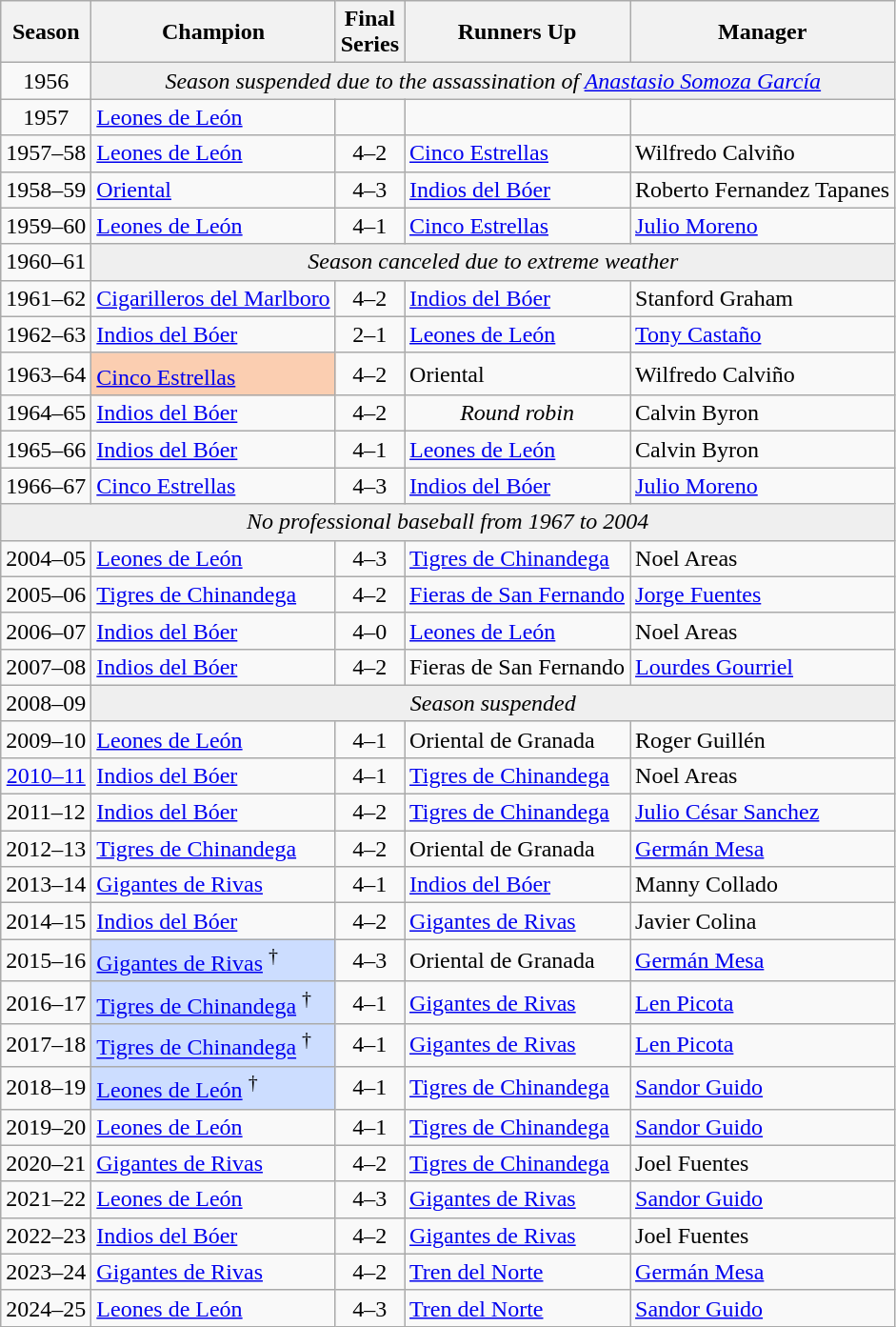<table class="wikitable sortable">
<tr>
<th>Season</th>
<th>Champion</th>
<th>Final<br>Series</th>
<th>Runners Up</th>
<th>Manager</th>
</tr>
<tr>
<td align="center">1956</td>
<td bgcolor=#efefef colspan=5 align="center"><em>Season suspended due to the assassination of <a href='#'>Anastasio Somoza García</a></em></td>
</tr>
<tr>
<td align="center">1957</td>
<td><a href='#'>Leones de León</a></td>
<td></td>
<td></td>
<td></td>
</tr>
<tr>
<td align="center">1957–58</td>
<td><a href='#'>Leones de León</a> </td>
<td align="center">4–2</td>
<td><a href='#'>Cinco Estrellas</a></td>
<td>Wilfredo Calviño</td>
</tr>
<tr>
<td align="center">1958–59</td>
<td><a href='#'>Oriental</a></td>
<td align="center">4–3</td>
<td><a href='#'>Indios del Bóer</a></td>
<td>Roberto Fernandez Tapanes</td>
</tr>
<tr>
<td align="center">1959–60</td>
<td><a href='#'>Leones de León</a> </td>
<td align="center">4–1</td>
<td><a href='#'>Cinco Estrellas</a></td>
<td><a href='#'>Julio Moreno</a></td>
</tr>
<tr>
<td align="center">1960–61</td>
<td bgcolor=#efefef colspan=5 align="center"><em>Season canceled due to extreme weather</em></td>
</tr>
<tr>
<td align="center">1961–62</td>
<td><a href='#'>Cigarilleros del Marlboro</a></td>
<td align="center">4–2</td>
<td><a href='#'>Indios del Bóer</a></td>
<td>Stanford Graham</td>
</tr>
<tr>
<td align="center">1962–63</td>
<td><a href='#'>Indios del Bóer</a></td>
<td align="center">2–1</td>
<td><a href='#'>Leones de León</a></td>
<td><a href='#'>Tony Castaño</a></td>
</tr>
<tr>
<td align="center">1963–64</td>
<td style="background-color:#FBCEB1"><a href='#'>Cinco Estrellas</a> <sup></sup></td>
<td align="center">4–2</td>
<td>Oriental</td>
<td>Wilfredo Calviño</td>
</tr>
<tr>
<td align="center">1964–65</td>
<td><a href='#'>Indios del Bóer</a> </td>
<td align="center">4–2</td>
<td align="center"><em>Round robin</em></td>
<td>Calvin Byron</td>
</tr>
<tr>
<td align="center">1965–66</td>
<td><a href='#'>Indios del Bóer</a> </td>
<td align="center">4–1</td>
<td><a href='#'>Leones de León</a></td>
<td>Calvin Byron</td>
</tr>
<tr>
<td align="center">1966–67</td>
<td><a href='#'>Cinco Estrellas</a> </td>
<td align="center">4–3</td>
<td><a href='#'>Indios del Bóer</a></td>
<td><a href='#'>Julio Moreno</a></td>
</tr>
<tr bgcolor=#efefef>
<td colspan=6 style="text-align:center;"><em>No professional baseball from 1967 to 2004</em></td>
</tr>
<tr>
<td align="center">2004–05</td>
<td><a href='#'>Leones de León</a> </td>
<td align="center">4–3</td>
<td><a href='#'>Tigres de Chinandega</a></td>
<td>Noel Areas</td>
</tr>
<tr>
<td align="center">2005–06</td>
<td><a href='#'>Tigres de Chinandega</a></td>
<td align="center">4–2</td>
<td><a href='#'>Fieras de San Fernando</a></td>
<td><a href='#'>Jorge Fuentes</a></td>
</tr>
<tr>
<td align="center">2006–07</td>
<td><a href='#'>Indios del Bóer</a> </td>
<td align="center">4–0</td>
<td><a href='#'>Leones de León</a></td>
<td>Noel Areas</td>
</tr>
<tr>
<td align="center">2007–08</td>
<td><a href='#'>Indios del Bóer</a> </td>
<td align="center">4–2</td>
<td>Fieras de San Fernando</td>
<td><a href='#'>Lourdes Gourriel</a></td>
</tr>
<tr>
<td align="center">2008–09</td>
<td bgcolor=#efefef align="center" colspan=5><em>Season suspended</em></td>
</tr>
<tr>
<td align="center">2009–10</td>
<td><a href='#'>Leones de León</a> </td>
<td align="center">4–1</td>
<td>Oriental de Granada</td>
<td>Roger Guillén</td>
</tr>
<tr>
<td align="center"><a href='#'>2010–11</a></td>
<td><a href='#'>Indios del Bóer</a> </td>
<td align="center">4–1</td>
<td><a href='#'>Tigres de Chinandega</a></td>
<td>Noel Areas</td>
</tr>
<tr>
<td align="center">2011–12</td>
<td><a href='#'>Indios del Bóer</a> </td>
<td align="center">4–2</td>
<td><a href='#'>Tigres de Chinandega</a></td>
<td><a href='#'>Julio César Sanchez</a></td>
</tr>
<tr>
<td align="center">2012–13</td>
<td><a href='#'>Tigres de Chinandega</a>  </td>
<td align="center">4–2</td>
<td>Oriental de Granada</td>
<td><a href='#'>Germán Mesa</a></td>
</tr>
<tr>
<td align="center">2013–14</td>
<td><a href='#'>Gigantes de Rivas</a></td>
<td align="center">4–1</td>
<td><a href='#'>Indios del Bóer</a></td>
<td>Manny Collado</td>
</tr>
<tr>
<td align="center">2014–15</td>
<td><a href='#'>Indios del Bóer</a> </td>
<td align="center">4–2</td>
<td><a href='#'>Gigantes de Rivas</a></td>
<td>Javier Colina</td>
</tr>
<tr>
<td align="center">2015–16</td>
<td style="background-color:#ccddff"><a href='#'>Gigantes de Rivas</a>  <sup>†</sup></td>
<td align="center">4–3</td>
<td>Oriental de Granada</td>
<td><a href='#'>Germán Mesa</a></td>
</tr>
<tr>
<td align="center">2016–17</td>
<td style="background-color:#ccddff"><a href='#'>Tigres de Chinandega</a>  <sup>†</sup></td>
<td align="center">4–1</td>
<td><a href='#'>Gigantes de Rivas</a></td>
<td><a href='#'>Len Picota</a></td>
</tr>
<tr>
<td align="center">2017–18</td>
<td style="background-color:#ccddff"><a href='#'>Tigres de Chinandega</a>  <sup>†</sup></td>
<td align="center">4–1</td>
<td><a href='#'>Gigantes de Rivas</a></td>
<td><a href='#'>Len Picota</a></td>
</tr>
<tr>
<td align="center">2018–19</td>
<td style="background-color:#ccddff"><a href='#'>Leones de León</a>  <sup>†</sup></td>
<td align="center">4–1</td>
<td><a href='#'>Tigres de Chinandega</a></td>
<td><a href='#'>Sandor Guido</a></td>
</tr>
<tr>
<td align="center">2019–20</td>
<td><a href='#'>Leones de León</a> </td>
<td align="center">4–1</td>
<td><a href='#'>Tigres de Chinandega</a></td>
<td><a href='#'>Sandor Guido</a></td>
</tr>
<tr>
<td align="center">2020–21</td>
<td><a href='#'>Gigantes de Rivas</a> </td>
<td align="center">4–2</td>
<td><a href='#'>Tigres de Chinandega</a></td>
<td>Joel Fuentes</td>
</tr>
<tr>
<td align="center">2021–22</td>
<td><a href='#'>Leones de León</a> </td>
<td align="center">4–3</td>
<td><a href='#'>Gigantes de Rivas</a></td>
<td><a href='#'>Sandor Guido</a></td>
</tr>
<tr>
<td align="center">2022–23</td>
<td><a href='#'>Indios del Bóer</a> </td>
<td align="center">4–2</td>
<td><a href='#'>Gigantes de Rivas</a></td>
<td>Joel Fuentes</td>
</tr>
<tr>
<td align="center">2023–24</td>
<td><a href='#'>Gigantes de Rivas</a> </td>
<td align="center">4–2</td>
<td><a href='#'>Tren del Norte</a></td>
<td><a href='#'>Germán Mesa</a></td>
</tr>
<tr>
<td align="center">2024–25</td>
<td><a href='#'>Leones de León</a> </td>
<td align="center">4–3</td>
<td><a href='#'>Tren del Norte</a></td>
<td><a href='#'>Sandor Guido</a></td>
</tr>
</table>
